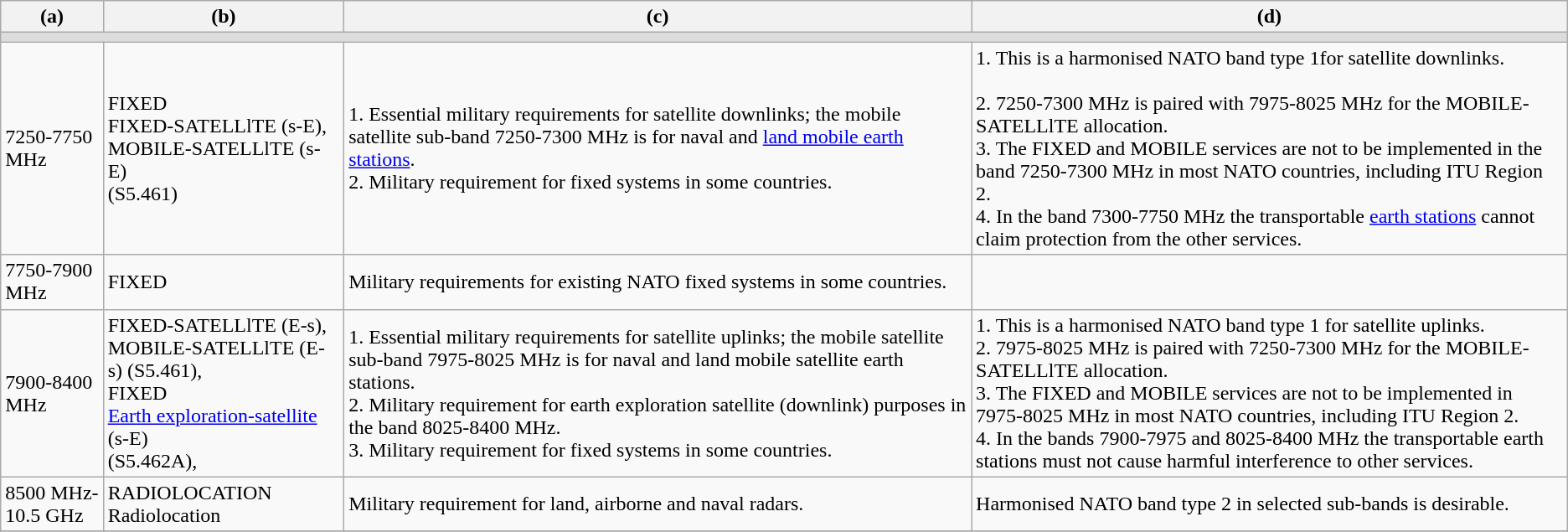<table class="wikitable">
<tr align="center">
<th>(a)</th>
<th>(b)</th>
<th>(c)</th>
<th>(d)</th>
</tr>
<tr align="center">
<td colspan="4" bgcolor="DCDCDC"></td>
</tr>
<tr 7250>
<td>7250-7750<br>MHz</td>
<td>FIXED<br>FIXED-SATELLlTE (s-E), <br>MOBILE-SATELLlTE (s-E) <br>(S5.461)</td>
<td>1. Essential military requirements for satellite downlinks; the mobile satellite sub-band 7250-7300 MHz is for naval and <a href='#'>land mobile earth stations</a>.<br>2. Military requirement for fixed systems in some countries.</td>
<td>1. This is a harmonised NATO band type 1for satellite downlinks.<br><br>2. 7250-7300 MHz is paired with 7975-8025 MHz for the MOBILE-SATELLlTE allocation.<br>3. The FIXED and MOBILE services are not to be implemented in the band 7250-7300 MHz in most NATO countries, including ITU Region 2.<br>4. In the band 7300-7750 MHz the transportable <a href='#'>earth stations</a> cannot claim protection
from the other services.</td>
</tr>
<tr 7750>
<td>7750-7900<br>MHz</td>
<td>FIXED</td>
<td>Military requirements for existing NATO fixed systems in some countries.</td>
<td></td>
</tr>
<tr>
<td>7900-8400<br>MHz</td>
<td>FIXED-SATELLlTE (E-s),<br>MOBILE-SATELLlTE (E-s) (S5.461), <br>FIXED<br><a href='#'>Earth exploration-satellite</a> (s-E)<br> (S5.462A),<br></td>
<td>1. Essential military requirements for satellite uplinks; the mobile satellite sub-band 7975-8025 MHz is for naval and land mobile satellite earth stations. <br>2. Military requirement for earth exploration satellite (downlink) purposes in the band 8025-8400 MHz. <br>3. Military requirement for fixed systems in some countries.</td>
<td>1. This is a harmonised NATO band type 1 for satellite uplinks. <br>2. 7975-8025 MHz is paired with 7250-7300 MHz for the MOBILE-SATELLlTE allocation. <br>3. The FIXED and MOBILE services are not to be implemented in 7975-8025 MHz in most NATO countries, including ITU Region 2.<br>4. In the bands 7900-7975 and 8025-8400 MHz the transportable earth stations must not cause harmful interference to other services.</td>
</tr>
<tr>
<td>8500 MHz-<br>10.5 GHz <br></td>
<td>RADIOLOCATION <br>Radiolocation</td>
<td>Military requirement for land, airborne and naval radars.</td>
<td>Harmonised NATO band type 2 in selected sub-bands is desirable.</td>
</tr>
<tr>
</tr>
</table>
